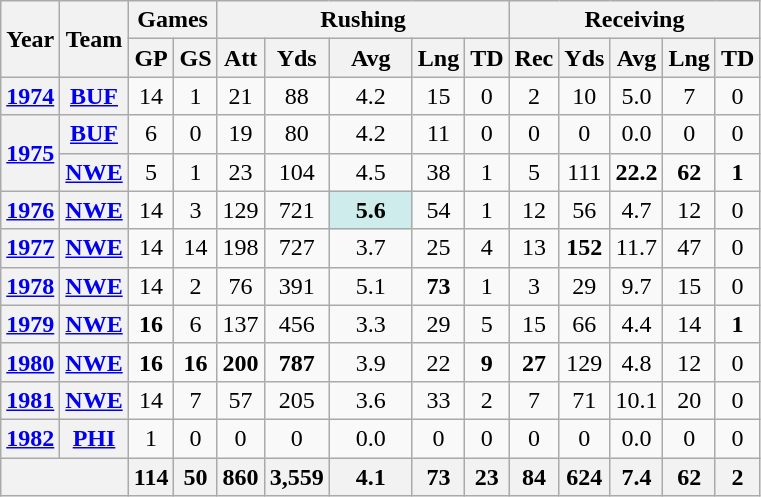<table class="wikitable" style="text-align:center;">
<tr>
<th rowspan="2">Year</th>
<th rowspan="2">Team</th>
<th colspan="2">Games</th>
<th colspan="5">Rushing</th>
<th colspan="5">Receiving</th>
</tr>
<tr>
<th>GP</th>
<th>GS</th>
<th>Att</th>
<th>Yds</th>
<th>Avg</th>
<th>Lng</th>
<th>TD</th>
<th>Rec</th>
<th>Yds</th>
<th>Avg</th>
<th>Lng</th>
<th>TD</th>
</tr>
<tr>
<th><a href='#'>1974</a></th>
<th><a href='#'>BUF</a></th>
<td>14</td>
<td>1</td>
<td>21</td>
<td>88</td>
<td>4.2</td>
<td>15</td>
<td>0</td>
<td>2</td>
<td>10</td>
<td>5.0</td>
<td>7</td>
<td>0</td>
</tr>
<tr>
<th rowspan="2"><a href='#'>1975</a></th>
<th><a href='#'>BUF</a></th>
<td>6</td>
<td>0</td>
<td>19</td>
<td>80</td>
<td>4.2</td>
<td>11</td>
<td>0</td>
<td>0</td>
<td>0</td>
<td>0.0</td>
<td>0</td>
<td>0</td>
</tr>
<tr>
<th><a href='#'>NWE</a></th>
<td>5</td>
<td>1</td>
<td>23</td>
<td>104</td>
<td>4.5</td>
<td>38</td>
<td>1</td>
<td>5</td>
<td>111</td>
<td><strong>22.2</strong></td>
<td><strong>62</strong></td>
<td><strong>1</strong></td>
</tr>
<tr>
<th><a href='#'>1976</a></th>
<th><a href='#'>NWE</a></th>
<td>14</td>
<td>3</td>
<td>129</td>
<td>721</td>
<td style="background:#cfecec; width:3em;"><strong>5.6</strong></td>
<td>54</td>
<td>1</td>
<td>12</td>
<td>56</td>
<td>4.7</td>
<td>12</td>
<td>0</td>
</tr>
<tr>
<th><a href='#'>1977</a></th>
<th><a href='#'>NWE</a></th>
<td>14</td>
<td>14</td>
<td>198</td>
<td>727</td>
<td>3.7</td>
<td>25</td>
<td>4</td>
<td>13</td>
<td><strong>152</strong></td>
<td>11.7</td>
<td>47</td>
<td>0</td>
</tr>
<tr>
<th><a href='#'>1978</a></th>
<th><a href='#'>NWE</a></th>
<td>14</td>
<td>2</td>
<td>76</td>
<td>391</td>
<td>5.1</td>
<td><strong>73</strong></td>
<td>1</td>
<td>3</td>
<td>29</td>
<td>9.7</td>
<td>15</td>
<td>0</td>
</tr>
<tr>
<th><a href='#'>1979</a></th>
<th><a href='#'>NWE</a></th>
<td><strong>16</strong></td>
<td>6</td>
<td>137</td>
<td>456</td>
<td>3.3</td>
<td>29</td>
<td>5</td>
<td>15</td>
<td>66</td>
<td>4.4</td>
<td>14</td>
<td><strong>1</strong></td>
</tr>
<tr>
<th><a href='#'>1980</a></th>
<th><a href='#'>NWE</a></th>
<td><strong>16</strong></td>
<td><strong>16</strong></td>
<td><strong>200</strong></td>
<td><strong>787</strong></td>
<td>3.9</td>
<td>22</td>
<td><strong>9</strong></td>
<td><strong>27</strong></td>
<td>129</td>
<td>4.8</td>
<td>12</td>
<td>0</td>
</tr>
<tr>
<th><a href='#'>1981</a></th>
<th><a href='#'>NWE</a></th>
<td>14</td>
<td>7</td>
<td>57</td>
<td>205</td>
<td>3.6</td>
<td>33</td>
<td>2</td>
<td>7</td>
<td>71</td>
<td>10.1</td>
<td>20</td>
<td>0</td>
</tr>
<tr>
<th><a href='#'>1982</a></th>
<th><a href='#'>PHI</a></th>
<td>1</td>
<td>0</td>
<td>0</td>
<td>0</td>
<td>0.0</td>
<td>0</td>
<td>0</td>
<td>0</td>
<td>0</td>
<td>0.0</td>
<td>0</td>
<td>0</td>
</tr>
<tr>
<th colspan="2"></th>
<th>114</th>
<th>50</th>
<th>860</th>
<th>3,559</th>
<th>4.1</th>
<th>73</th>
<th>23</th>
<th>84</th>
<th>624</th>
<th>7.4</th>
<th>62</th>
<th>2</th>
</tr>
</table>
